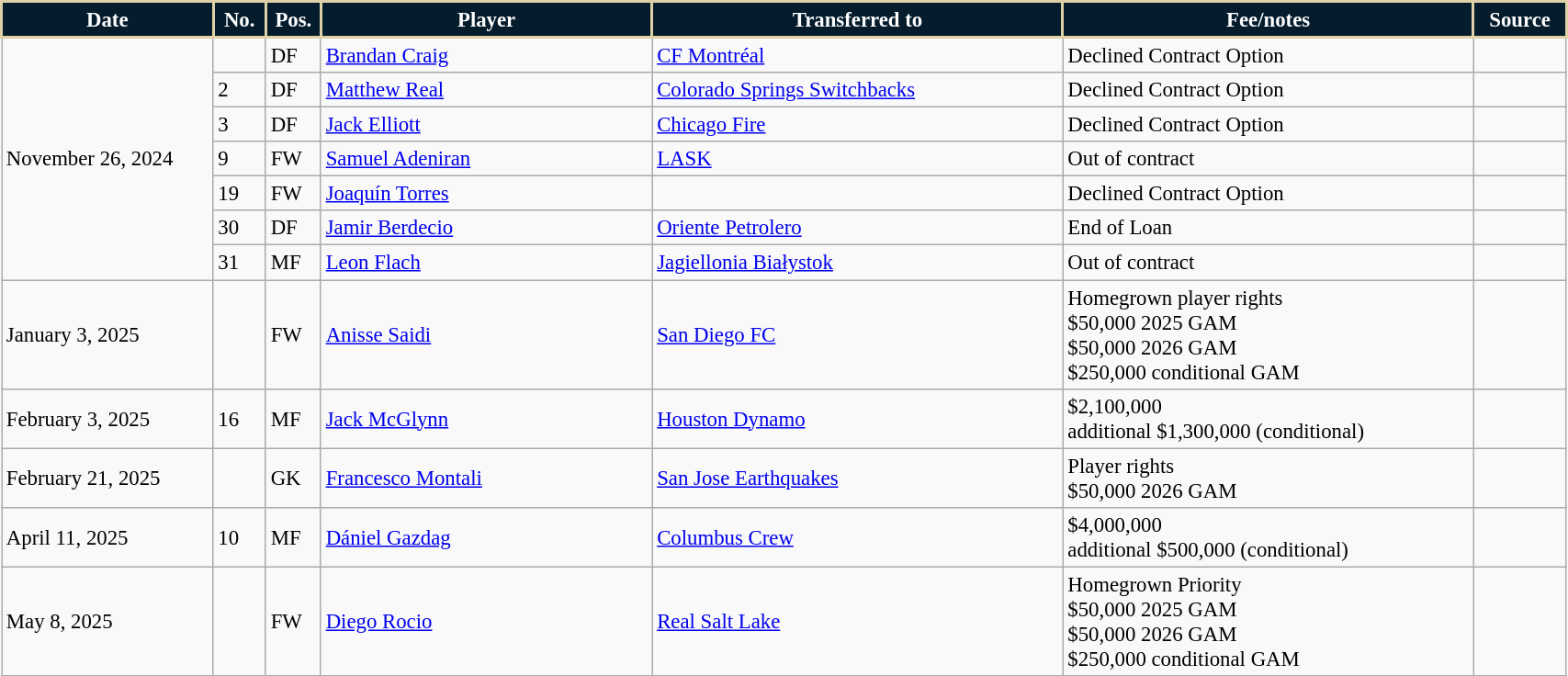<table class="wikitable sortable" style="width:90%; text-align:center; font-size:95%; text-align:left;">
<tr>
<th style="background:#041C2C; color:#FFFFFF; border:2px solid #DFD1A7; width:125px;">Date</th>
<th style="background:#041C2C; color:#FFFFFF; border:2px solid #DFD1A7; width:25px;">No.</th>
<th style="background:#041C2C; color:#FFFFFF; border:2px solid #DFD1A7; width:25px;">Pos.</th>
<th style="background:#041C2C; color:#FFFFFF; border:2px solid #DFD1A7; width:200px;">Player</th>
<th style="background:#041C2C; color:#FFFFFF; border:2px solid #DFD1A7; width:250px;">Transferred to</th>
<th style="background:#041C2C; color:#FFFFFF; border:2px solid #DFD1A7; width:250px;">Fee/notes</th>
<th style="background:#041C2C; color:#FFFFFF; border:2px solid #DFD1A7; width:50px;">Source</th>
</tr>
<tr>
<td rowspan="7">November 26, 2024</td>
<td></td>
<td>DF</td>
<td> <a href='#'>Brandan Craig</a></td>
<td> <a href='#'>CF Montréal</a></td>
<td>Declined Contract Option</td>
<td></td>
</tr>
<tr>
<td>2</td>
<td>DF</td>
<td> <a href='#'>Matthew Real</a></td>
<td> <a href='#'>Colorado Springs Switchbacks</a></td>
<td>Declined Contract Option</td>
<td></td>
</tr>
<tr>
<td>3</td>
<td>DF</td>
<td> <a href='#'>Jack Elliott</a></td>
<td> <a href='#'>Chicago Fire</a></td>
<td>Declined Contract Option</td>
<td></td>
</tr>
<tr>
<td>9</td>
<td>FW</td>
<td> <a href='#'>Samuel Adeniran</a></td>
<td> <a href='#'>LASK</a></td>
<td>Out of contract</td>
<td></td>
</tr>
<tr>
<td>19</td>
<td>FW</td>
<td> <a href='#'>Joaquín Torres</a></td>
<td></td>
<td>Declined Contract Option</td>
<td></td>
</tr>
<tr>
<td>30</td>
<td>DF</td>
<td> <a href='#'>Jamir Berdecio</a></td>
<td> <a href='#'>Oriente Petrolero</a></td>
<td>End of Loan</td>
<td></td>
</tr>
<tr>
<td>31</td>
<td>MF</td>
<td> <a href='#'>Leon Flach</a></td>
<td> <a href='#'>Jagiellonia Białystok</a></td>
<td>Out of contract</td>
<td></td>
</tr>
<tr>
<td>January 3, 2025</td>
<td></td>
<td>FW</td>
<td> <a href='#'>Anisse Saidi</a></td>
<td> <a href='#'>San Diego FC</a></td>
<td>Homegrown player rights <br> $50,000 2025 GAM<br>$50,000 2026 GAM<br>$250,000 conditional GAM</td>
<td></td>
</tr>
<tr>
<td>February 3, 2025</td>
<td>16</td>
<td>MF</td>
<td> <a href='#'>Jack McGlynn</a></td>
<td> <a href='#'>Houston Dynamo</a></td>
<td>$2,100,000<br>additional $1,300,000 (conditional)</td>
<td></td>
</tr>
<tr>
<td>February 21, 2025</td>
<td></td>
<td>GK</td>
<td> <a href='#'>Francesco Montali</a></td>
<td> <a href='#'>San Jose Earthquakes</a></td>
<td>Player rights<br>$50,000 2026 GAM</td>
<td></td>
</tr>
<tr>
<td>April 11, 2025</td>
<td>10</td>
<td>MF</td>
<td> <a href='#'>Dániel Gazdag</a></td>
<td> <a href='#'>Columbus Crew</a></td>
<td>$4,000,000<br>additional $500,000 (conditional)</td>
<td></td>
</tr>
<tr>
<td>May 8, 2025</td>
<td></td>
<td>FW</td>
<td> <a href='#'>Diego Rocio</a></td>
<td> <a href='#'>Real Salt Lake</a></td>
<td>Homegrown Priority<br>$50,000  2025 GAM<br>$50,000 2026 GAM<br>$250,000 conditional GAM</td>
<td></td>
</tr>
</table>
